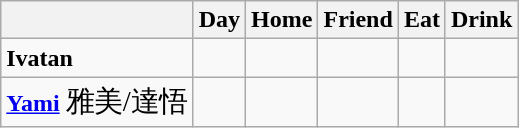<table class="wikitable">
<tr>
<th> </th>
<th>Day</th>
<th>Home</th>
<th>Friend</th>
<th>Eat</th>
<th>Drink</th>
</tr>
<tr>
<td><strong>Ivatan</strong></td>
<td></td>
<td></td>
<td></td>
<td></td>
<td></td>
</tr>
<tr>
<td><strong><a href='#'>Yami</a></strong> <big>雅美/達悟</big></td>
<td></td>
<td></td>
<td></td>
<td></td>
<td></td>
</tr>
</table>
